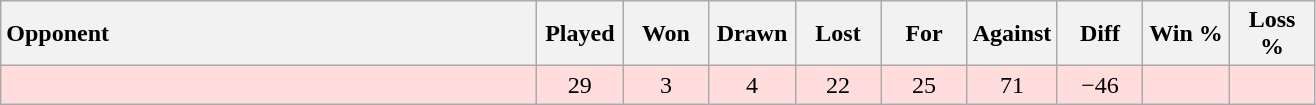<table class="wikitable sortable" style="text-align:center;">
<tr>
<th style="width:350px; text-align:left;">Opponent</th>
<th style="width:50px;">Played</th>
<th style="width:50px;">Won</th>
<th style="width:50px;">Drawn</th>
<th style="width:50px;">Lost</th>
<th style="width:50px;">For</th>
<th style="width:50px;">Against</th>
<th style="width:50px;">Diff</th>
<th style="width:50px;">Win %</th>
<th style="width:50px;">Loss %</th>
</tr>
<tr bgcolor=#ffdddd>
<td style="text-align:left;"><strong><br></strong></td>
<td>29</td>
<td>3</td>
<td>4</td>
<td>22</td>
<td>25</td>
<td>71</td>
<td>−46</td>
<td></td>
<td></td>
</tr>
</table>
